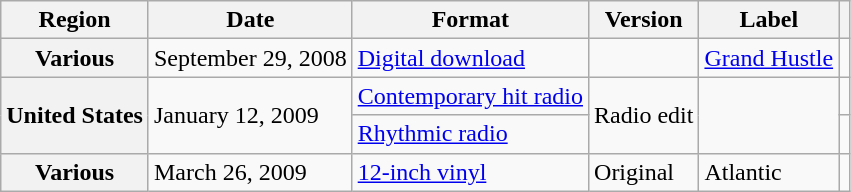<table class="wikitable plainrowheaders">
<tr>
<th scope="col">Region</th>
<th scope="col">Date</th>
<th scope="col">Format</th>
<th scope="col">Version</th>
<th scope="col">Label</th>
<th scope="col"></th>
</tr>
<tr>
<th scope="row">Various</th>
<td>September 29, 2008</td>
<td><a href='#'>Digital download</a></td>
<td></td>
<td><a href='#'>Grand Hustle</a></td>
<td></td>
</tr>
<tr>
<th scope="row" rowspan="2">United States</th>
<td rowspan="2">January 12, 2009</td>
<td><a href='#'>Contemporary hit radio</a></td>
<td rowspan="2">Radio edit</td>
<td rowspan="2"></td>
<td></td>
</tr>
<tr>
<td><a href='#'>Rhythmic radio</a></td>
<td></td>
</tr>
<tr>
<th scope="row">Various</th>
<td>March 26, 2009</td>
<td><a href='#'>12-inch vinyl</a></td>
<td>Original</td>
<td>Atlantic</td>
<td></td>
</tr>
</table>
